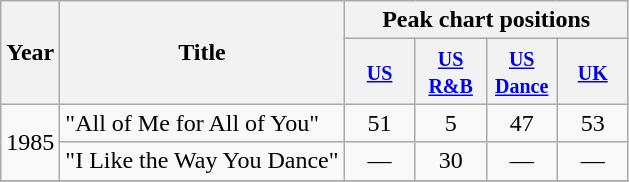<table class="wikitable">
<tr>
<th scope="col" rowspan="2">Year</th>
<th scope="col" rowspan="2">Title</th>
<th scope="col" colspan="4">Peak chart positions</th>
</tr>
<tr>
<th style="width:40px;"><small><a href='#'>US</a></small><br></th>
<th style="width:40px;"><small><a href='#'>US R&B</a></small><br></th>
<th style="width:40px;"><small><a href='#'>US Dance</a></small><br></th>
<th style="width:40px;"><small><a href='#'>UK</a></small><br></th>
</tr>
<tr>
<td rowspan="2">1985</td>
<td>"All of Me for All of You"</td>
<td align=center>51</td>
<td align=center>5</td>
<td align=center>47</td>
<td align=center>53</td>
</tr>
<tr>
<td>"I Like the Way You Dance"</td>
<td align=center>―</td>
<td align=center>30</td>
<td align=center>―</td>
<td align=center>―</td>
</tr>
<tr>
</tr>
</table>
